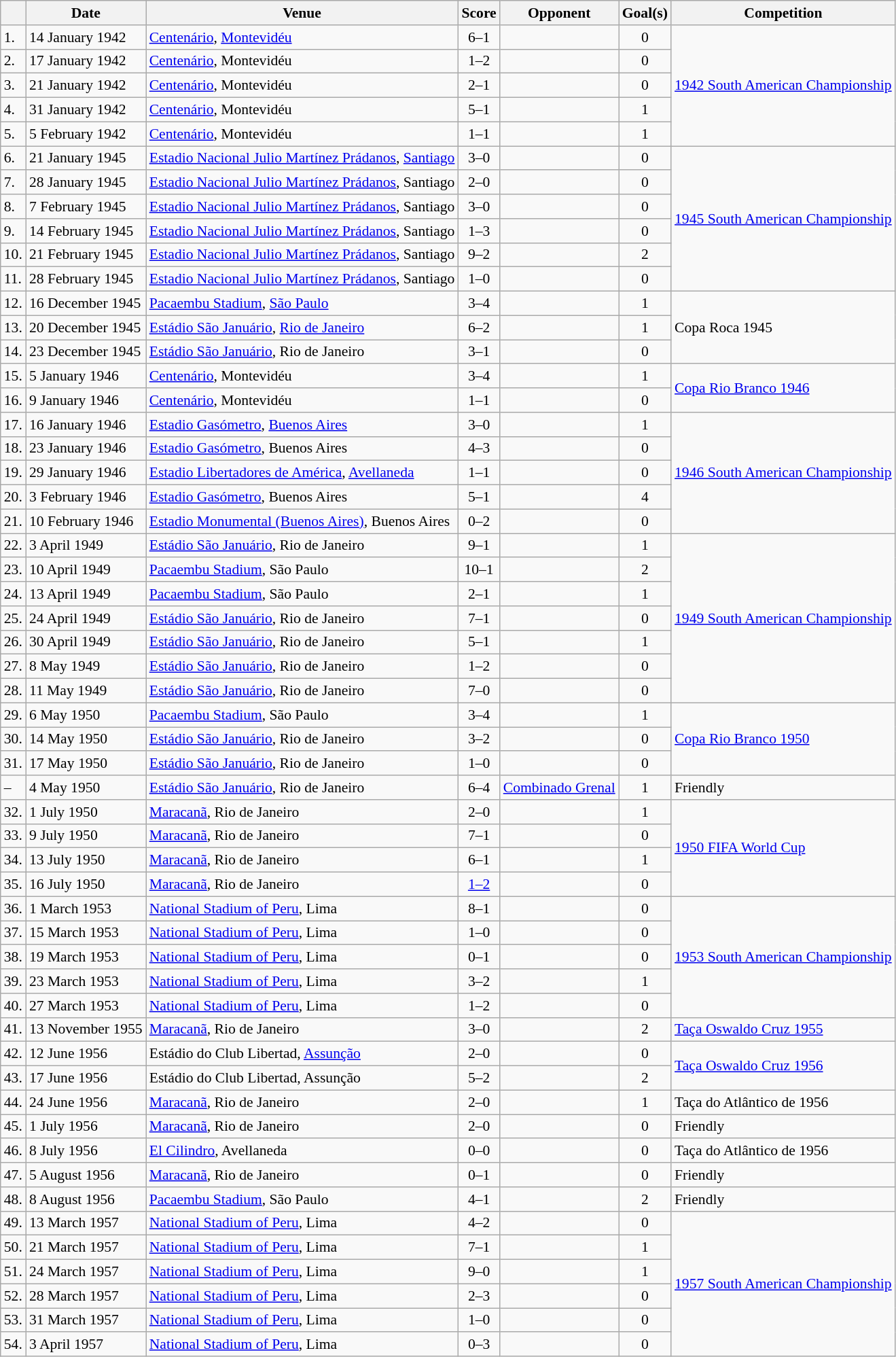<table class="wikitable collapsible collapsed" style="font-size:90%">
<tr>
<th></th>
<th>Date</th>
<th>Venue</th>
<th>Score</th>
<th>Opponent</th>
<th>Goal(s)</th>
<th>Competition</th>
</tr>
<tr>
<td>1.</td>
<td>14 January 1942</td>
<td><a href='#'>Centenário</a>, <a href='#'>Montevidéu</a></td>
<td align="center">6–1</td>
<td></td>
<td align="center">0</td>
<td rowspan="5"><a href='#'>1942 South American Championship</a></td>
</tr>
<tr>
<td>2.</td>
<td>17 January 1942</td>
<td><a href='#'>Centenário</a>, Montevidéu</td>
<td align="center">1–2</td>
<td></td>
<td align="center">0</td>
</tr>
<tr>
<td>3.</td>
<td>21 January 1942</td>
<td><a href='#'>Centenário</a>, Montevidéu</td>
<td align="center">2–1</td>
<td></td>
<td align="center">0</td>
</tr>
<tr>
<td>4.</td>
<td>31 January 1942</td>
<td><a href='#'>Centenário</a>, Montevidéu</td>
<td align="center">5–1</td>
<td></td>
<td align="center">1</td>
</tr>
<tr>
<td>5.</td>
<td>5 February 1942</td>
<td><a href='#'>Centenário</a>, Montevidéu</td>
<td align="center">1–1</td>
<td></td>
<td align="center">1</td>
</tr>
<tr>
<td>6.</td>
<td>21 January 1945</td>
<td><a href='#'>Estadio Nacional Julio Martínez Prádanos</a>, <a href='#'>Santiago</a></td>
<td align="center">3–0</td>
<td></td>
<td align="center">0</td>
<td rowspan="6"><a href='#'>1945 South American Championship</a></td>
</tr>
<tr>
<td>7.</td>
<td>28 January 1945</td>
<td><a href='#'>Estadio Nacional Julio Martínez Prádanos</a>, Santiago</td>
<td align="center">2–0</td>
<td></td>
<td align="center">0</td>
</tr>
<tr>
<td>8.</td>
<td>7 February 1945</td>
<td><a href='#'>Estadio Nacional Julio Martínez Prádanos</a>, Santiago</td>
<td align="center">3–0</td>
<td></td>
<td align="center">0</td>
</tr>
<tr>
<td>9.</td>
<td>14 February 1945</td>
<td><a href='#'>Estadio Nacional Julio Martínez Prádanos</a>, Santiago</td>
<td align="center">1–3</td>
<td></td>
<td align="center">0</td>
</tr>
<tr>
<td>10.</td>
<td>21 February 1945</td>
<td><a href='#'>Estadio Nacional Julio Martínez Prádanos</a>, Santiago</td>
<td align="center">9–2</td>
<td></td>
<td align="center">2</td>
</tr>
<tr>
<td>11.</td>
<td>28 February 1945</td>
<td><a href='#'>Estadio Nacional Julio Martínez Prádanos</a>, Santiago</td>
<td align="center">1–0</td>
<td></td>
<td align="center">0</td>
</tr>
<tr>
<td>12.</td>
<td>16 December 1945</td>
<td><a href='#'>Pacaembu Stadium</a>, <a href='#'>São Paulo</a></td>
<td align="center">3–4</td>
<td></td>
<td align="center">1</td>
<td rowspan="3">Copa Roca 1945</td>
</tr>
<tr>
<td>13.</td>
<td>20 December 1945</td>
<td><a href='#'>Estádio São Januário</a>, <a href='#'>Rio de Janeiro</a></td>
<td align="center">6–2</td>
<td></td>
<td align="center">1</td>
</tr>
<tr>
<td>14.</td>
<td>23 December 1945</td>
<td><a href='#'>Estádio São Januário</a>, Rio de Janeiro</td>
<td align="center">3–1</td>
<td></td>
<td align="center">0</td>
</tr>
<tr>
<td>15.</td>
<td>5 January 1946</td>
<td><a href='#'>Centenário</a>, Montevidéu</td>
<td align="center">3–4</td>
<td></td>
<td align="center">1</td>
<td rowspan="2"><a href='#'>Copa Rio Branco 1946</a></td>
</tr>
<tr>
<td>16.</td>
<td>9 January 1946</td>
<td><a href='#'>Centenário</a>, Montevidéu</td>
<td align="center">1–1</td>
<td></td>
<td align="center">0</td>
</tr>
<tr>
<td>17.</td>
<td>16 January 1946</td>
<td><a href='#'>Estadio Gasómetro</a>, <a href='#'>Buenos Aires</a></td>
<td align="center">3–0</td>
<td></td>
<td align="center">1</td>
<td rowspan="5"><a href='#'>1946 South American Championship</a></td>
</tr>
<tr>
<td>18.</td>
<td>23 January 1946</td>
<td><a href='#'>Estadio Gasómetro</a>, Buenos Aires</td>
<td align="center">4–3</td>
<td></td>
<td align="center">0</td>
</tr>
<tr>
<td>19.</td>
<td>29 January 1946</td>
<td><a href='#'>Estadio Libertadores de América</a>, <a href='#'>Avellaneda</a></td>
<td align="center">1–1</td>
<td></td>
<td align="center">0</td>
</tr>
<tr>
<td>20.</td>
<td>3 February 1946</td>
<td><a href='#'>Estadio Gasómetro</a>, Buenos Aires</td>
<td align="center">5–1</td>
<td></td>
<td align="center">4</td>
</tr>
<tr>
<td>21.</td>
<td>10 February 1946</td>
<td><a href='#'>Estadio Monumental (Buenos Aires)</a>, Buenos Aires</td>
<td align="center">0–2</td>
<td></td>
<td align="center">0</td>
</tr>
<tr>
<td>22.</td>
<td>3 April 1949</td>
<td><a href='#'>Estádio São Januário</a>, Rio de Janeiro</td>
<td align="center">9–1</td>
<td></td>
<td align="center">1</td>
<td rowspan="7"><a href='#'>1949 South American Championship</a></td>
</tr>
<tr>
<td>23.</td>
<td>10 April 1949</td>
<td><a href='#'>Pacaembu Stadium</a>, São Paulo</td>
<td align="center">10–1</td>
<td></td>
<td align="center">2</td>
</tr>
<tr>
<td>24.</td>
<td>13 April 1949</td>
<td><a href='#'>Pacaembu Stadium</a>, São Paulo</td>
<td align="center">2–1</td>
<td></td>
<td align="center">1</td>
</tr>
<tr>
<td>25.</td>
<td>24 April 1949</td>
<td><a href='#'>Estádio São Januário</a>, Rio de Janeiro</td>
<td align="center">7–1</td>
<td></td>
<td align="center">0</td>
</tr>
<tr>
<td>26.</td>
<td>30 April 1949</td>
<td><a href='#'>Estádio São Januário</a>, Rio de Janeiro</td>
<td align="center">5–1</td>
<td></td>
<td align="center">1</td>
</tr>
<tr>
<td>27.</td>
<td>8 May 1949</td>
<td><a href='#'>Estádio São Januário</a>, Rio de Janeiro</td>
<td align="center">1–2</td>
<td></td>
<td align="center">0</td>
</tr>
<tr>
<td>28.</td>
<td>11 May 1949</td>
<td><a href='#'>Estádio São Januário</a>, Rio de Janeiro</td>
<td align="center">7–0</td>
<td></td>
<td align="center">0</td>
</tr>
<tr>
<td>29.</td>
<td>6 May 1950</td>
<td><a href='#'>Pacaembu Stadium</a>, São Paulo</td>
<td align="center">3–4</td>
<td></td>
<td align="center">1</td>
<td rowspan="3"><a href='#'>Copa Rio Branco 1950</a></td>
</tr>
<tr>
<td>30.</td>
<td>14 May 1950</td>
<td><a href='#'>Estádio São Januário</a>, Rio de Janeiro</td>
<td align="center">3–2</td>
<td></td>
<td align="center">0</td>
</tr>
<tr>
<td>31.</td>
<td>17 May 1950</td>
<td><a href='#'>Estádio São Januário</a>, Rio de Janeiro</td>
<td align="center">1–0</td>
<td></td>
<td align="center">0</td>
</tr>
<tr>
<td>–</td>
<td>4 May 1950</td>
<td><a href='#'>Estádio São Januário</a>, Rio de Janeiro</td>
<td align="center">6–4</td>
<td><a href='#'>Combinado Grenal</a></td>
<td align="center">1</td>
<td>Friendly</td>
</tr>
<tr>
<td>32.</td>
<td>1 July 1950</td>
<td><a href='#'>Maracanã</a>, Rio de Janeiro</td>
<td align="center">2–0</td>
<td></td>
<td align="center">1</td>
<td rowspan="4"><a href='#'>1950 FIFA World Cup</a></td>
</tr>
<tr>
<td>33.</td>
<td>9 July 1950</td>
<td><a href='#'>Maracanã</a>, Rio de Janeiro</td>
<td align="center">7–1</td>
<td></td>
<td align="center">0</td>
</tr>
<tr>
<td>34.</td>
<td>13 July 1950</td>
<td><a href='#'>Maracanã</a>, Rio de Janeiro</td>
<td align="center">6–1</td>
<td></td>
<td align="center">1</td>
</tr>
<tr>
<td>35.</td>
<td>16 July 1950</td>
<td><a href='#'>Maracanã</a>, Rio de Janeiro</td>
<td align="center"><a href='#'>1–2</a></td>
<td></td>
<td align="center">0</td>
</tr>
<tr>
<td>36.</td>
<td>1 March 1953</td>
<td><a href='#'>National Stadium of Peru</a>, Lima</td>
<td align="center">8–1</td>
<td></td>
<td align="center">0</td>
<td rowspan="5"><a href='#'>1953 South American Championship</a></td>
</tr>
<tr>
<td>37.</td>
<td>15 March 1953</td>
<td><a href='#'>National Stadium of Peru</a>, Lima</td>
<td align="center">1–0</td>
<td></td>
<td align="center">0</td>
</tr>
<tr>
<td>38.</td>
<td>19 March 1953</td>
<td><a href='#'>National Stadium of Peru</a>, Lima</td>
<td align="center">0–1</td>
<td></td>
<td align="center">0</td>
</tr>
<tr>
<td>39.</td>
<td>23 March 1953</td>
<td><a href='#'>National Stadium of Peru</a>, Lima</td>
<td align="center">3–2</td>
<td></td>
<td align="center">1</td>
</tr>
<tr>
<td>40.</td>
<td>27 March 1953</td>
<td><a href='#'>National Stadium of Peru</a>, Lima</td>
<td align="center">1–2</td>
<td></td>
<td align="center">0</td>
</tr>
<tr>
<td>41.</td>
<td>13 November 1955</td>
<td><a href='#'>Maracanã</a>, Rio de Janeiro</td>
<td align="center">3–0</td>
<td></td>
<td align="center">2</td>
<td><a href='#'>Taça Oswaldo Cruz 1955</a></td>
</tr>
<tr>
<td>42.</td>
<td>12 June 1956</td>
<td>Estádio do Club Libertad, <a href='#'>Assunção</a></td>
<td align="center">2–0</td>
<td></td>
<td align="center">0</td>
<td rowspan="2"><a href='#'>Taça Oswaldo Cruz 1956</a></td>
</tr>
<tr>
<td>43.</td>
<td>17 June 1956</td>
<td>Estádio do Club Libertad, Assunção</td>
<td align="center">5–2</td>
<td></td>
<td align="center">2</td>
</tr>
<tr>
<td>44.</td>
<td>24 June 1956</td>
<td><a href='#'>Maracanã</a>, Rio de Janeiro</td>
<td align="center">2–0</td>
<td></td>
<td align="center">1</td>
<td>Taça do Atlântico de 1956</td>
</tr>
<tr>
<td>45.</td>
<td>1 July 1956</td>
<td><a href='#'>Maracanã</a>, Rio de Janeiro</td>
<td align="center">2–0</td>
<td></td>
<td align="center">0</td>
<td>Friendly</td>
</tr>
<tr>
<td>46.</td>
<td>8 July 1956</td>
<td><a href='#'>El Cilindro</a>, Avellaneda</td>
<td align="center">0–0</td>
<td></td>
<td align="center">0</td>
<td>Taça do Atlântico de 1956</td>
</tr>
<tr>
<td>47.</td>
<td>5 August 1956</td>
<td><a href='#'>Maracanã</a>, Rio de Janeiro</td>
<td align="center">0–1</td>
<td></td>
<td align="center">0</td>
<td>Friendly</td>
</tr>
<tr>
<td>48.</td>
<td>8 August 1956</td>
<td><a href='#'>Pacaembu Stadium</a>, São Paulo</td>
<td align="center">4–1</td>
<td></td>
<td align="center">2</td>
<td>Friendly</td>
</tr>
<tr>
<td>49.</td>
<td>13 March 1957</td>
<td><a href='#'>National Stadium of Peru</a>, Lima</td>
<td align="center">4–2</td>
<td></td>
<td align="center">0</td>
<td rowspan="6"><a href='#'>1957 South American Championship</a></td>
</tr>
<tr>
<td>50.</td>
<td>21 March 1957</td>
<td><a href='#'>National Stadium of Peru</a>, Lima</td>
<td align="center">7–1</td>
<td></td>
<td align="center">1</td>
</tr>
<tr>
<td>51.</td>
<td>24 March 1957</td>
<td><a href='#'>National Stadium of Peru</a>, Lima</td>
<td align="center">9–0</td>
<td></td>
<td align="center">1</td>
</tr>
<tr>
<td>52.</td>
<td>28 March 1957</td>
<td><a href='#'>National Stadium of Peru</a>, Lima</td>
<td align="center">2–3</td>
<td></td>
<td align="center">0</td>
</tr>
<tr>
<td>53.</td>
<td>31 March 1957</td>
<td><a href='#'>National Stadium of Peru</a>, Lima</td>
<td align="center">1–0</td>
<td></td>
<td align="center">0</td>
</tr>
<tr>
<td>54.</td>
<td>3 April 1957</td>
<td><a href='#'>National Stadium of Peru</a>, Lima</td>
<td align="center">0–3</td>
<td></td>
<td align="center">0</td>
</tr>
</table>
